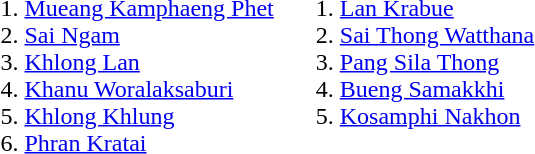<table>
<tr -- valign=top>
<td><br><ol><li><a href='#'>Mueang Kamphaeng Phet</a></li><li><a href='#'>Sai Ngam</a></li><li><a href='#'>Khlong Lan</a></li><li><a href='#'>Khanu Woralaksaburi</a></li><li><a href='#'>Khlong Khlung</a></li><li><a href='#'>Phran Kratai</a></li></ol></td>
<td><br><ol>
<li><a href='#'>Lan Krabue</a>
<li><a href='#'>Sai Thong Watthana</a>
<li><a href='#'>Pang Sila Thong</a>
<li><a href='#'>Bueng Samakkhi</a>
<li><a href='#'>Kosamphi Nakhon</a>
</ol></td>
</tr>
</table>
